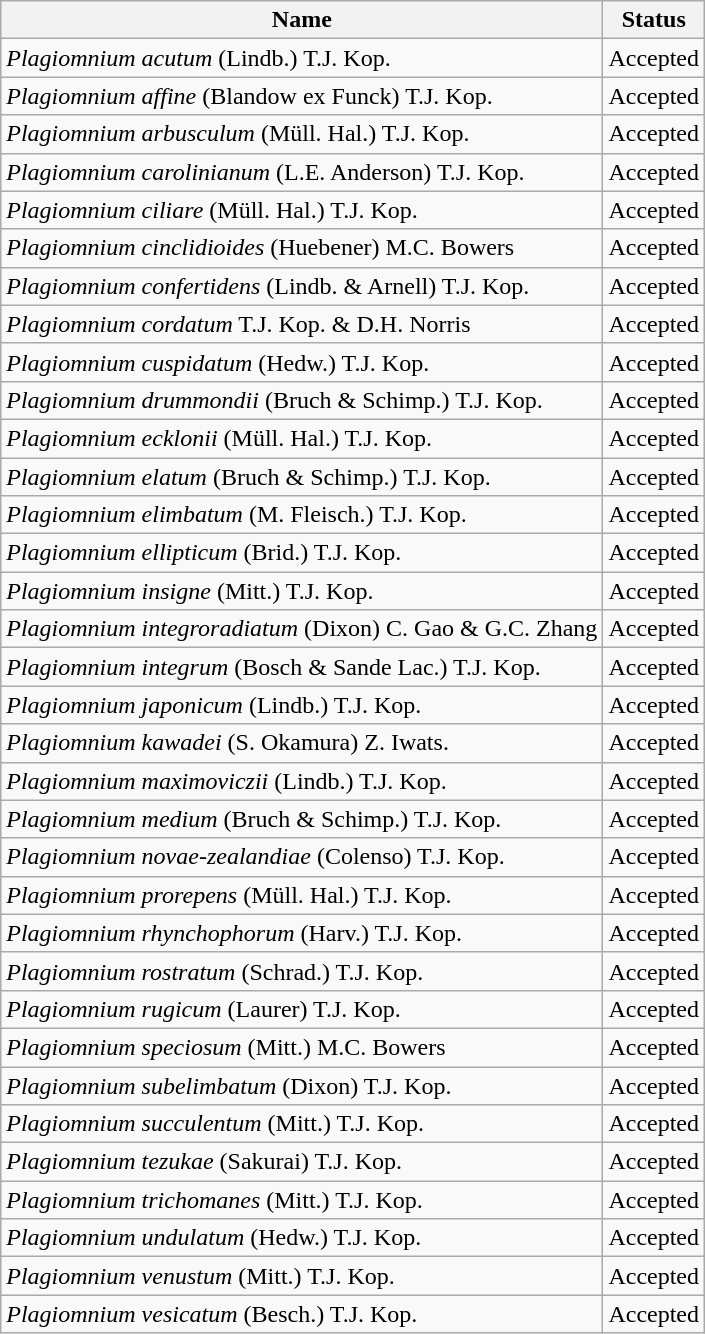<table class="wikitable">
<tr>
<th>Name</th>
<th>Status</th>
</tr>
<tr>
<td><em>Plagiomnium</em> <em>acutum</em> (Lindb.) T.J. Kop.</td>
<td>Accepted</td>
</tr>
<tr>
<td><em>Plagiomnium</em> <em>affine</em> (Blandow ex Funck) T.J. Kop.</td>
<td>Accepted</td>
</tr>
<tr>
<td><em>Plagiomnium</em> <em>arbusculum</em> (Müll. Hal.) T.J. Kop.</td>
<td>Accepted</td>
</tr>
<tr>
<td><em>Plagiomnium</em> <em>carolinianum</em> (L.E. Anderson) T.J. Kop.</td>
<td>Accepted</td>
</tr>
<tr>
<td><em>Plagiomnium</em> <em>ciliare</em> (Müll. Hal.) T.J. Kop.</td>
<td>Accepted</td>
</tr>
<tr>
<td><em>Plagiomnium</em> <em>cinclidioides</em> (Huebener) M.C. Bowers</td>
<td>Accepted</td>
</tr>
<tr>
<td><em>Plagiomnium</em> <em>confertidens</em> (Lindb. & Arnell) T.J. Kop.</td>
<td>Accepted</td>
</tr>
<tr>
<td><em>Plagiomnium</em> <em>cordatum</em> T.J. Kop. & D.H. Norris</td>
<td>Accepted</td>
</tr>
<tr>
<td><em>Plagiomnium</em> <em>cuspidatum</em> (Hedw.) T.J. Kop.</td>
<td>Accepted</td>
</tr>
<tr>
<td><em>Plagiomnium</em> <em>drummondii</em> (Bruch & Schimp.) T.J. Kop.</td>
<td>Accepted</td>
</tr>
<tr>
<td><em>Plagiomnium</em> <em>ecklonii</em> (Müll. Hal.) T.J. Kop.</td>
<td>Accepted</td>
</tr>
<tr>
<td><em>Plagiomnium</em> <em>elatum</em> (Bruch & Schimp.) T.J. Kop.</td>
<td>Accepted</td>
</tr>
<tr>
<td><em>Plagiomnium</em> <em>elimbatum</em> (M. Fleisch.) T.J. Kop.</td>
<td>Accepted</td>
</tr>
<tr>
<td><em>Plagiomnium</em> <em>ellipticum</em> (Brid.) T.J. Kop.</td>
<td>Accepted</td>
</tr>
<tr>
<td><em>Plagiomnium</em> <em>insigne</em> (Mitt.) T.J. Kop.</td>
<td>Accepted</td>
</tr>
<tr>
<td><em>Plagiomnium</em> <em>integroradiatum</em> (Dixon) C. Gao & G.C. Zhang</td>
<td>Accepted</td>
</tr>
<tr>
<td><em>Plagiomnium</em> <em>integrum</em> (Bosch & Sande Lac.) T.J. Kop.</td>
<td>Accepted</td>
</tr>
<tr>
<td><em>Plagiomnium</em> <em>japonicum</em> (Lindb.) T.J. Kop.</td>
<td>Accepted</td>
</tr>
<tr>
<td><em>Plagiomnium</em> <em>kawadei</em> (S. Okamura) Z. Iwats.</td>
<td>Accepted</td>
</tr>
<tr>
<td><em>Plagiomnium</em> <em>maximoviczii</em> (Lindb.) T.J. Kop.</td>
<td>Accepted</td>
</tr>
<tr>
<td><em>Plagiomnium</em> <em>medium</em> (Bruch & Schimp.) T.J. Kop.</td>
<td>Accepted</td>
</tr>
<tr>
<td><em>Plagiomnium</em> <em>novae-zealandiae</em> (Colenso) T.J. Kop.</td>
<td>Accepted</td>
</tr>
<tr>
<td><em>Plagiomnium</em> <em>prorepens</em> (Müll. Hal.) T.J. Kop.</td>
<td>Accepted</td>
</tr>
<tr>
<td><em>Plagiomnium</em> <em>rhynchophorum</em> (Harv.) T.J. Kop.</td>
<td>Accepted</td>
</tr>
<tr>
<td><em>Plagiomnium</em> <em>rostratum</em> (Schrad.) T.J. Kop.</td>
<td>Accepted</td>
</tr>
<tr>
<td><em>Plagiomnium</em> <em>rugicum</em> (Laurer) T.J. Kop.</td>
<td>Accepted</td>
</tr>
<tr>
<td><em>Plagiomnium</em> <em>speciosum</em> (Mitt.) M.C. Bowers</td>
<td>Accepted</td>
</tr>
<tr>
<td><em>Plagiomnium</em> <em>subelimbatum</em> (Dixon) T.J. Kop.</td>
<td>Accepted</td>
</tr>
<tr>
<td><em>Plagiomnium</em> <em>succulentum</em> (Mitt.) T.J. Kop.</td>
<td>Accepted</td>
</tr>
<tr>
<td><em>Plagiomnium</em> <em>tezukae</em> (Sakurai) T.J. Kop.</td>
<td>Accepted</td>
</tr>
<tr>
<td><em>Plagiomnium</em> <em>trichomanes</em> (Mitt.) T.J. Kop.</td>
<td>Accepted</td>
</tr>
<tr>
<td><em>Plagiomnium</em> <em>undulatum</em> (Hedw.) T.J. Kop.</td>
<td>Accepted</td>
</tr>
<tr>
<td><em>Plagiomnium</em> <em>venustum</em> (Mitt.) T.J. Kop.</td>
<td>Accepted</td>
</tr>
<tr>
<td><em>Plagiomnium</em> <em>vesicatum</em> (Besch.) T.J. Kop.</td>
<td>Accepted</td>
</tr>
</table>
